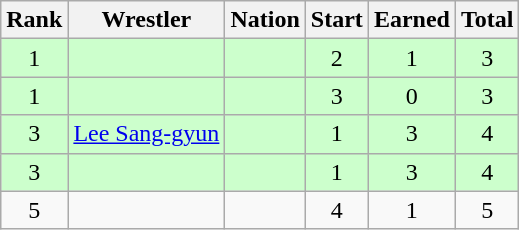<table class="wikitable sortable" style="text-align:center;">
<tr>
<th>Rank</th>
<th>Wrestler</th>
<th>Nation</th>
<th>Start</th>
<th>Earned</th>
<th>Total</th>
</tr>
<tr style="background:#cfc;">
<td>1</td>
<td align=left></td>
<td align=left></td>
<td>2</td>
<td>1</td>
<td>3</td>
</tr>
<tr style="background:#cfc;">
<td>1</td>
<td align=left></td>
<td align=left></td>
<td>3</td>
<td>0</td>
<td>3</td>
</tr>
<tr style="background:#cfc;">
<td>3</td>
<td align=left><a href='#'>Lee Sang-gyun</a></td>
<td align=left></td>
<td>1</td>
<td>3</td>
<td>4</td>
</tr>
<tr style="background:#cfc;">
<td>3</td>
<td align=left></td>
<td align=left></td>
<td>1</td>
<td>3</td>
<td>4</td>
</tr>
<tr>
<td>5</td>
<td align=left></td>
<td align=left></td>
<td>4</td>
<td>1</td>
<td>5</td>
</tr>
</table>
